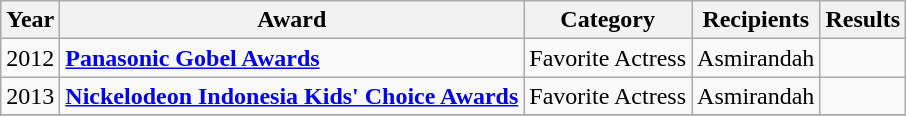<table class="wikitable">
<tr>
<th>Year</th>
<th>Award</th>
<th>Category</th>
<th>Recipients</th>
<th>Results</th>
</tr>
<tr>
<td>2012</td>
<td><strong><a href='#'>Panasonic Gobel Awards</a></strong></td>
<td>Favorite Actress</td>
<td>Asmirandah</td>
<td></td>
</tr>
<tr>
<td>2013</td>
<td><strong><a href='#'>Nickelodeon Indonesia Kids' Choice Awards</a></strong></td>
<td>Favorite Actress</td>
<td>Asmirandah</td>
<td></td>
</tr>
<tr>
</tr>
</table>
